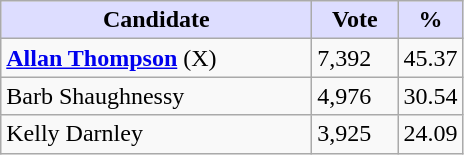<table class="wikitable">
<tr>
<th style="background:#ddf; width:200px;">Candidate</th>
<th style="background:#ddf; width:50px;">Vote</th>
<th style="background:#ddf; width:30px;">%</th>
</tr>
<tr>
<td><strong><a href='#'>Allan Thompson</a></strong> (X)</td>
<td>7,392</td>
<td>45.37</td>
</tr>
<tr>
<td>Barb Shaughnessy</td>
<td>4,976</td>
<td>30.54</td>
</tr>
<tr>
<td>Kelly Darnley</td>
<td>3,925</td>
<td>24.09</td>
</tr>
</table>
